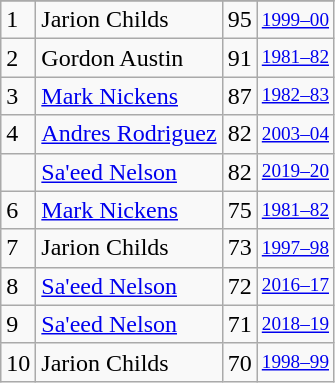<table class="wikitable">
<tr>
</tr>
<tr>
<td>1</td>
<td>Jarion Childs</td>
<td>95</td>
<td style="font-size:80%;"><a href='#'>1999–00</a></td>
</tr>
<tr>
<td>2</td>
<td>Gordon Austin</td>
<td>91</td>
<td style="font-size:80%;"><a href='#'>1981–82</a></td>
</tr>
<tr>
<td>3</td>
<td><a href='#'>Mark Nickens</a></td>
<td>87</td>
<td style="font-size:80%;"><a href='#'>1982–83</a></td>
</tr>
<tr>
<td>4</td>
<td><a href='#'>Andres Rodriguez</a></td>
<td>82</td>
<td style="font-size:80%;"><a href='#'>2003–04</a></td>
</tr>
<tr>
<td></td>
<td><a href='#'>Sa'eed Nelson</a></td>
<td>82</td>
<td style="font-size:80%;"><a href='#'>2019–20</a></td>
</tr>
<tr>
<td>6</td>
<td><a href='#'>Mark Nickens</a></td>
<td>75</td>
<td style="font-size:80%;"><a href='#'>1981–82</a></td>
</tr>
<tr>
<td>7</td>
<td>Jarion Childs</td>
<td>73</td>
<td style="font-size:80%;"><a href='#'>1997–98</a></td>
</tr>
<tr>
<td>8</td>
<td><a href='#'>Sa'eed Nelson</a></td>
<td>72</td>
<td style="font-size:80%;"><a href='#'>2016–17</a></td>
</tr>
<tr>
<td>9</td>
<td><a href='#'>Sa'eed Nelson</a></td>
<td>71</td>
<td style="font-size:80%;"><a href='#'>2018–19</a></td>
</tr>
<tr>
<td>10</td>
<td>Jarion Childs</td>
<td>70</td>
<td style="font-size:80%;"><a href='#'>1998–99</a></td>
</tr>
</table>
